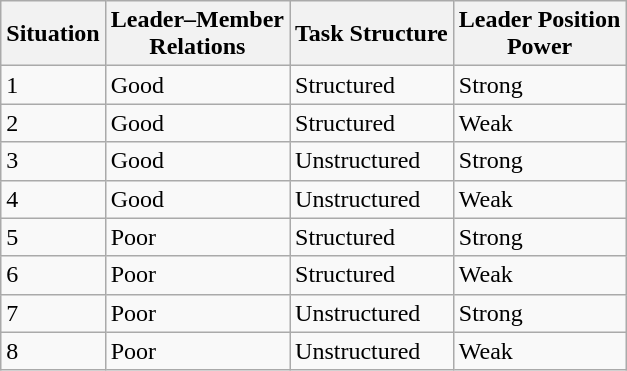<table class="wikitable">
<tr>
<th>Situation</th>
<th>Leader–Member<br>Relations</th>
<th>Task Structure</th>
<th>Leader Position<br>Power</th>
</tr>
<tr>
<td>1</td>
<td>Good</td>
<td>Structured</td>
<td>Strong</td>
</tr>
<tr>
<td>2</td>
<td>Good</td>
<td>Structured</td>
<td>Weak</td>
</tr>
<tr>
<td>3</td>
<td>Good</td>
<td>Unstructured</td>
<td>Strong</td>
</tr>
<tr>
<td>4</td>
<td>Good</td>
<td>Unstructured</td>
<td>Weak</td>
</tr>
<tr>
<td>5</td>
<td>Poor</td>
<td>Structured</td>
<td>Strong</td>
</tr>
<tr>
<td>6</td>
<td>Poor</td>
<td>Structured</td>
<td>Weak</td>
</tr>
<tr>
<td>7</td>
<td>Poor</td>
<td>Unstructured</td>
<td>Strong</td>
</tr>
<tr>
<td>8</td>
<td>Poor</td>
<td>Unstructured</td>
<td>Weak</td>
</tr>
</table>
